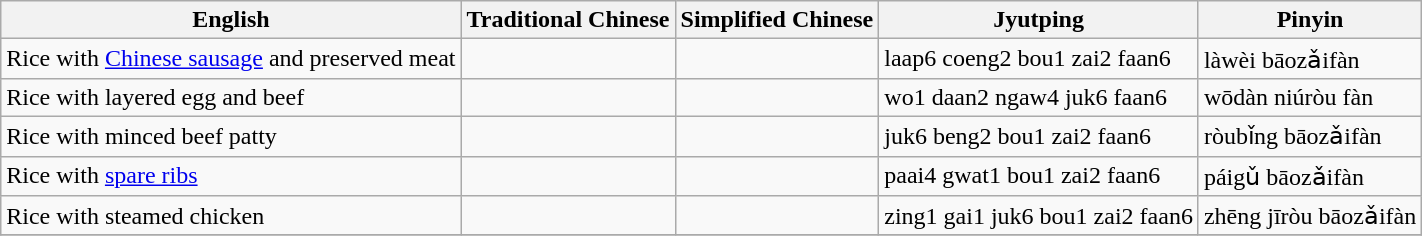<table class="wikitable">
<tr>
<th>English</th>
<th>Traditional Chinese</th>
<th>Simplified Chinese</th>
<th>Jyutping</th>
<th>Pinyin</th>
</tr>
<tr>
<td>Rice with <a href='#'>Chinese sausage</a> and preserved meat</td>
<td></td>
<td></td>
<td>laap6 coeng2 bou1 zai2 faan6</td>
<td>làwèi bāozǎifàn</td>
</tr>
<tr>
<td>Rice with layered egg and beef</td>
<td></td>
<td></td>
<td>wo1 daan2 ngaw4 juk6 faan6</td>
<td>wōdàn niúròu fàn</td>
</tr>
<tr>
<td>Rice with minced beef patty</td>
<td></td>
<td></td>
<td>juk6 beng2 bou1 zai2 faan6</td>
<td>ròubǐng bāozǎifàn</td>
</tr>
<tr>
<td>Rice with <a href='#'>spare ribs</a></td>
<td></td>
<td></td>
<td>paai4 gwat1 bou1 zai2 faan6</td>
<td>páigǔ bāozǎifàn</td>
</tr>
<tr>
<td>Rice with steamed chicken</td>
<td></td>
<td></td>
<td>zing1 gai1 juk6 bou1 zai2 faan6</td>
<td>zhēng jīròu bāozǎifàn</td>
</tr>
<tr>
</tr>
</table>
